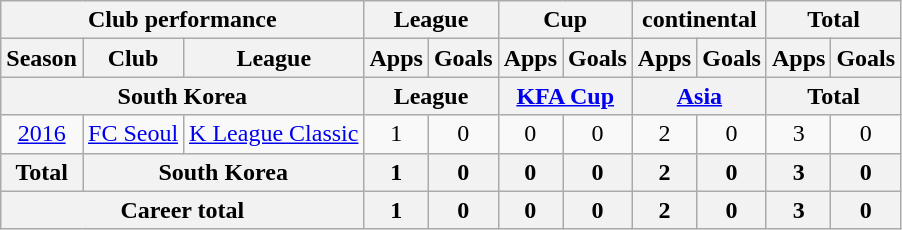<table class="wikitable" style="text-align:center">
<tr>
<th colspan=3>Club performance</th>
<th colspan=2>League</th>
<th colspan=2>Cup</th>
<th colspan=2>continental</th>
<th colspan=2>Total</th>
</tr>
<tr>
<th>Season</th>
<th>Club</th>
<th>League</th>
<th>Apps</th>
<th>Goals</th>
<th>Apps</th>
<th>Goals</th>
<th>Apps</th>
<th>Goals</th>
<th>Apps</th>
<th>Goals</th>
</tr>
<tr>
<th colspan=3>South Korea</th>
<th colspan=2>League</th>
<th colspan=2><a href='#'>KFA Cup</a></th>
<th colspan=2><a href='#'>Asia</a></th>
<th colspan=2>Total</th>
</tr>
<tr>
<td><a href='#'>2016</a></td>
<td><a href='#'>FC Seoul</a></td>
<td><a href='#'>K League Classic</a></td>
<td>1</td>
<td>0</td>
<td>0</td>
<td>0</td>
<td>2</td>
<td>0</td>
<td>3</td>
<td>0</td>
</tr>
<tr>
<th>Total</th>
<th colspan=2>South Korea</th>
<th>1</th>
<th>0</th>
<th>0</th>
<th>0</th>
<th>2</th>
<th>0</th>
<th>3</th>
<th>0</th>
</tr>
<tr>
<th colspan=3>Career total</th>
<th>1</th>
<th>0</th>
<th>0</th>
<th>0</th>
<th>2</th>
<th>0</th>
<th>3</th>
<th>0</th>
</tr>
</table>
